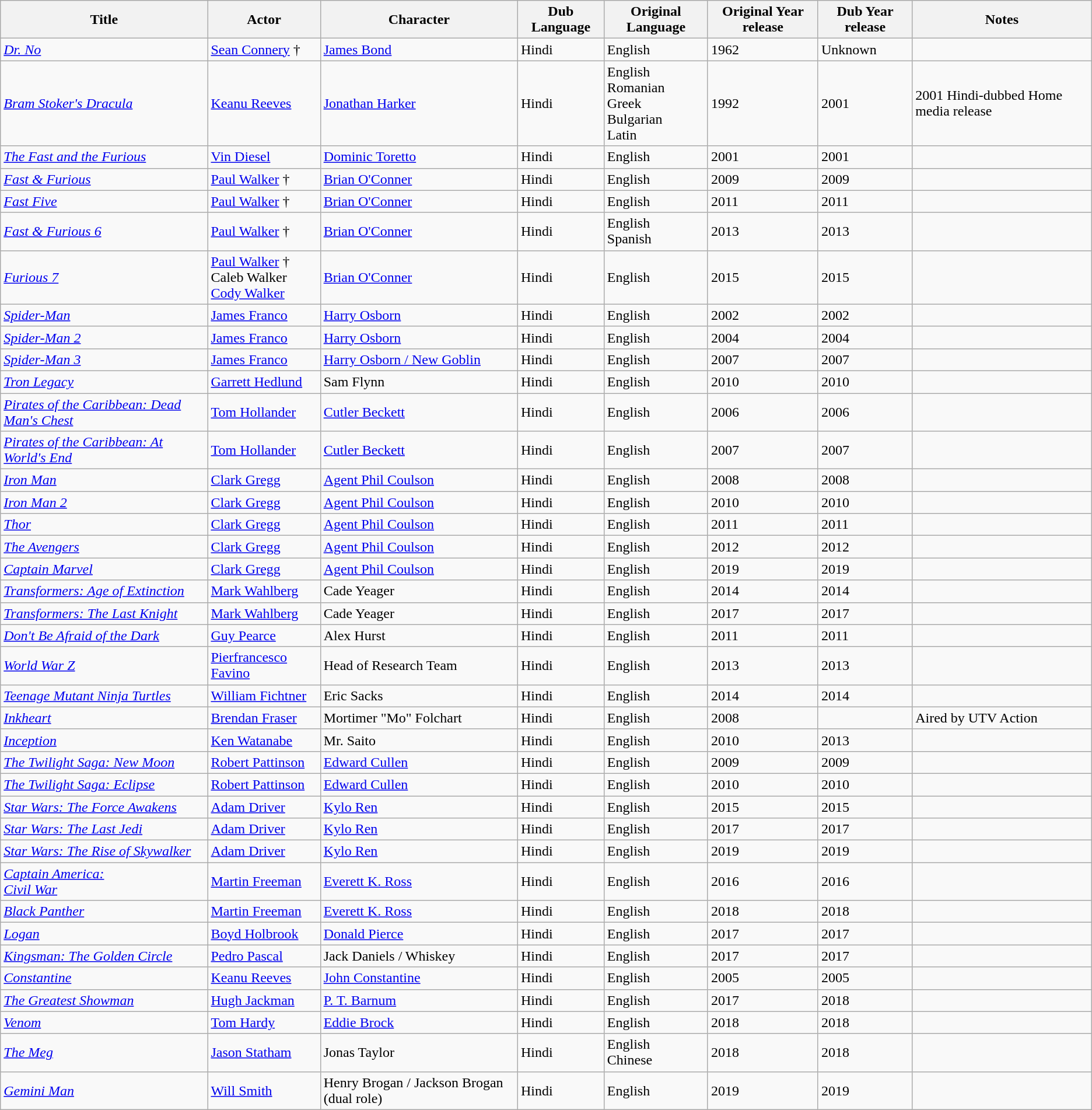<table class="wikitable sortable">
<tr>
<th>Title</th>
<th>Actor</th>
<th>Character</th>
<th>Dub Language</th>
<th>Original Language</th>
<th>Original Year release</th>
<th>Dub Year release</th>
<th>Notes</th>
</tr>
<tr>
<td><a href='#'><em>Dr. No</em></a></td>
<td><a href='#'>Sean Connery</a> †</td>
<td><a href='#'>James Bond</a></td>
<td>Hindi</td>
<td>English</td>
<td>1962</td>
<td>Unknown</td>
<td></td>
</tr>
<tr>
<td><em><a href='#'>Bram Stoker's Dracula</a></em></td>
<td><a href='#'>Keanu Reeves</a></td>
<td><a href='#'>Jonathan Harker</a></td>
<td>Hindi</td>
<td>English <br> Romanian <br> Greek <br> Bulgarian <br> Latin</td>
<td>1992</td>
<td>2001</td>
<td>2001 Hindi-dubbed Home media release</td>
</tr>
<tr>
<td><em><a href='#'>The Fast and the Furious</a></em></td>
<td><a href='#'>Vin Diesel</a></td>
<td><a href='#'>Dominic Toretto</a></td>
<td>Hindi</td>
<td>English</td>
<td>2001</td>
<td>2001</td>
<td></td>
</tr>
<tr>
<td><em><a href='#'>Fast & Furious</a></em></td>
<td><a href='#'>Paul Walker</a> †</td>
<td><a href='#'>Brian O'Conner</a></td>
<td>Hindi</td>
<td>English</td>
<td>2009</td>
<td>2009</td>
<td></td>
</tr>
<tr>
<td><em><a href='#'>Fast Five</a></em></td>
<td><a href='#'>Paul Walker</a> †</td>
<td><a href='#'>Brian O'Conner</a></td>
<td>Hindi</td>
<td>English</td>
<td>2011</td>
<td>2011</td>
<td></td>
</tr>
<tr>
<td><em><a href='#'>Fast & Furious 6</a></em></td>
<td><a href='#'>Paul Walker</a> †</td>
<td><a href='#'>Brian O'Conner</a></td>
<td>Hindi</td>
<td>English <br> Spanish</td>
<td>2013</td>
<td>2013</td>
<td></td>
</tr>
<tr>
<td><em><a href='#'>Furious 7</a></em></td>
<td><a href='#'>Paul Walker</a> † <br> Caleb Walker <br> <a href='#'>Cody Walker</a></td>
<td><a href='#'>Brian O'Conner</a></td>
<td>Hindi</td>
<td>English</td>
<td>2015</td>
<td>2015</td>
<td></td>
</tr>
<tr>
<td><em><a href='#'>Spider-Man</a></em></td>
<td><a href='#'>James Franco</a></td>
<td><a href='#'>Harry Osborn</a></td>
<td>Hindi</td>
<td>English</td>
<td>2002</td>
<td>2002</td>
<td></td>
</tr>
<tr>
<td><em><a href='#'>Spider-Man 2</a></em></td>
<td><a href='#'>James Franco</a></td>
<td><a href='#'>Harry Osborn</a></td>
<td>Hindi</td>
<td>English</td>
<td>2004</td>
<td>2004</td>
<td></td>
</tr>
<tr>
<td><em><a href='#'>Spider-Man 3</a></em></td>
<td><a href='#'>James Franco</a></td>
<td><a href='#'>Harry Osborn / New Goblin</a></td>
<td>Hindi</td>
<td>English</td>
<td>2007</td>
<td>2007</td>
<td></td>
</tr>
<tr>
<td><em><a href='#'>Tron Legacy</a></em></td>
<td><a href='#'>Garrett Hedlund</a></td>
<td>Sam Flynn</td>
<td>Hindi</td>
<td>English</td>
<td>2010</td>
<td>2010</td>
<td></td>
</tr>
<tr>
<td><em><a href='#'>Pirates of the Caribbean: Dead Man's Chest</a></em></td>
<td><a href='#'>Tom Hollander</a></td>
<td><a href='#'>Cutler Beckett</a></td>
<td>Hindi</td>
<td>English</td>
<td>2006</td>
<td>2006</td>
<td></td>
</tr>
<tr>
<td><em><a href='#'>Pirates of the Caribbean: At World's End</a></em></td>
<td><a href='#'>Tom Hollander</a></td>
<td><a href='#'>Cutler Beckett</a></td>
<td>Hindi</td>
<td>English</td>
<td>2007</td>
<td>2007</td>
<td></td>
</tr>
<tr>
<td><em><a href='#'>Iron Man</a></em></td>
<td><a href='#'>Clark Gregg</a></td>
<td><a href='#'>Agent Phil Coulson</a></td>
<td>Hindi</td>
<td>English</td>
<td>2008</td>
<td>2008</td>
<td></td>
</tr>
<tr>
<td><em><a href='#'>Iron Man 2</a></em></td>
<td><a href='#'>Clark Gregg</a></td>
<td><a href='#'>Agent Phil Coulson</a></td>
<td>Hindi</td>
<td>English</td>
<td>2010</td>
<td>2010</td>
<td></td>
</tr>
<tr>
<td><em><a href='#'>Thor</a></em></td>
<td><a href='#'>Clark Gregg</a></td>
<td><a href='#'>Agent Phil Coulson</a></td>
<td>Hindi</td>
<td>English</td>
<td>2011</td>
<td>2011</td>
<td></td>
</tr>
<tr>
<td><em><a href='#'>The Avengers</a></em></td>
<td><a href='#'>Clark Gregg</a></td>
<td><a href='#'>Agent Phil Coulson</a></td>
<td>Hindi</td>
<td>English</td>
<td>2012</td>
<td>2012</td>
<td></td>
</tr>
<tr>
<td><em><a href='#'>Captain Marvel</a></em></td>
<td><a href='#'>Clark Gregg</a></td>
<td><a href='#'>Agent Phil Coulson</a></td>
<td>Hindi</td>
<td>English</td>
<td>2019</td>
<td>2019</td>
<td></td>
</tr>
<tr>
<td><em><a href='#'>Transformers: Age of Extinction</a></em></td>
<td><a href='#'>Mark Wahlberg</a></td>
<td>Cade Yeager</td>
<td>Hindi</td>
<td>English</td>
<td>2014</td>
<td>2014</td>
<td></td>
</tr>
<tr>
<td><em><a href='#'>Transformers: The Last Knight</a></em></td>
<td><a href='#'>Mark Wahlberg</a></td>
<td>Cade Yeager</td>
<td>Hindi</td>
<td>English</td>
<td>2017</td>
<td>2017</td>
<td></td>
</tr>
<tr>
<td><em><a href='#'>Don't Be Afraid of the Dark</a></em></td>
<td><a href='#'>Guy Pearce</a></td>
<td>Alex Hurst</td>
<td>Hindi</td>
<td>English</td>
<td>2011</td>
<td>2011</td>
<td></td>
</tr>
<tr>
<td><em><a href='#'>World War Z</a></em></td>
<td><a href='#'>Pierfrancesco Favino</a></td>
<td>Head of Research Team</td>
<td>Hindi</td>
<td>English</td>
<td>2013</td>
<td>2013</td>
<td></td>
</tr>
<tr>
<td><em><a href='#'>Teenage Mutant Ninja Turtles</a></em></td>
<td><a href='#'>William Fichtner</a></td>
<td>Eric Sacks</td>
<td>Hindi</td>
<td>English</td>
<td>2014</td>
<td>2014</td>
<td></td>
</tr>
<tr>
<td><em><a href='#'>Inkheart</a></em></td>
<td><a href='#'>Brendan Fraser</a></td>
<td>Mortimer "Mo" Folchart</td>
<td>Hindi</td>
<td>English</td>
<td>2008</td>
<td></td>
<td>Aired by UTV Action</td>
</tr>
<tr>
<td><em><a href='#'>Inception</a></em></td>
<td><a href='#'>Ken Watanabe</a></td>
<td>Mr. Saito</td>
<td>Hindi</td>
<td>English</td>
<td>2010</td>
<td>2013</td>
<td></td>
</tr>
<tr>
<td><em><a href='#'>The Twilight Saga: New Moon</a></em></td>
<td><a href='#'>Robert Pattinson</a></td>
<td><a href='#'>Edward Cullen</a></td>
<td>Hindi</td>
<td>English</td>
<td>2009</td>
<td>2009</td>
<td></td>
</tr>
<tr>
<td><em><a href='#'>The Twilight Saga: Eclipse</a></em></td>
<td><a href='#'>Robert Pattinson</a></td>
<td><a href='#'>Edward Cullen</a></td>
<td>Hindi</td>
<td>English</td>
<td>2010</td>
<td>2010</td>
<td></td>
</tr>
<tr>
<td><em><a href='#'>Star Wars: The Force Awakens</a></em></td>
<td><a href='#'>Adam Driver</a></td>
<td><a href='#'>Kylo Ren</a></td>
<td>Hindi</td>
<td>English</td>
<td>2015</td>
<td>2015</td>
<td></td>
</tr>
<tr>
<td><em><a href='#'>Star Wars: The Last Jedi</a></em></td>
<td><a href='#'>Adam Driver</a></td>
<td><a href='#'>Kylo Ren</a></td>
<td>Hindi</td>
<td>English</td>
<td>2017</td>
<td>2017</td>
<td></td>
</tr>
<tr>
<td><em><a href='#'>Star Wars: The Rise of Skywalker</a></em></td>
<td><a href='#'>Adam Driver</a></td>
<td><a href='#'>Kylo Ren</a></td>
<td>Hindi</td>
<td>English</td>
<td>2019</td>
<td>2019</td>
<td></td>
</tr>
<tr>
<td><em><a href='#'>Captain America:<br>Civil War</a></em></td>
<td><a href='#'>Martin Freeman</a></td>
<td><a href='#'>Everett K. Ross</a></td>
<td>Hindi</td>
<td>English</td>
<td>2016</td>
<td>2016</td>
<td></td>
</tr>
<tr>
<td><em><a href='#'>Black Panther</a></em></td>
<td><a href='#'>Martin Freeman</a></td>
<td><a href='#'>Everett K. Ross</a></td>
<td>Hindi</td>
<td>English</td>
<td>2018</td>
<td>2018</td>
<td></td>
</tr>
<tr>
<td><em><a href='#'>Logan</a></em></td>
<td><a href='#'>Boyd Holbrook</a></td>
<td><a href='#'>Donald Pierce</a></td>
<td>Hindi</td>
<td>English</td>
<td>2017</td>
<td>2017</td>
<td></td>
</tr>
<tr>
<td><em><a href='#'>Kingsman: The Golden Circle</a></em></td>
<td><a href='#'>Pedro Pascal</a></td>
<td>Jack Daniels / Whiskey</td>
<td>Hindi</td>
<td>English</td>
<td>2017</td>
<td>2017</td>
<td></td>
</tr>
<tr>
<td><em><a href='#'>Constantine</a></em></td>
<td><a href='#'>Keanu Reeves</a></td>
<td><a href='#'>John Constantine</a></td>
<td>Hindi</td>
<td>English</td>
<td>2005</td>
<td>2005</td>
<td></td>
</tr>
<tr>
<td><em><a href='#'>The Greatest Showman</a></em></td>
<td><a href='#'>Hugh Jackman</a></td>
<td><a href='#'>P. T. Barnum</a></td>
<td>Hindi</td>
<td>English</td>
<td>2017</td>
<td>2018</td>
<td></td>
</tr>
<tr>
<td><em><a href='#'>Venom</a></em></td>
<td><a href='#'>Tom Hardy</a></td>
<td><a href='#'>Eddie Brock</a></td>
<td>Hindi</td>
<td>English</td>
<td>2018</td>
<td>2018</td>
<td></td>
</tr>
<tr>
<td><em><a href='#'>The Meg</a></em></td>
<td><a href='#'>Jason Statham</a></td>
<td>Jonas Taylor</td>
<td>Hindi</td>
<td>English<br>Chinese</td>
<td>2018</td>
<td>2018</td>
<td></td>
</tr>
<tr>
<td><em><a href='#'>Gemini Man</a></em></td>
<td><a href='#'>Will Smith</a></td>
<td>Henry Brogan / Jackson Brogan (dual role)</td>
<td>Hindi</td>
<td>English</td>
<td>2019</td>
<td>2019</td>
<td></td>
</tr>
</table>
